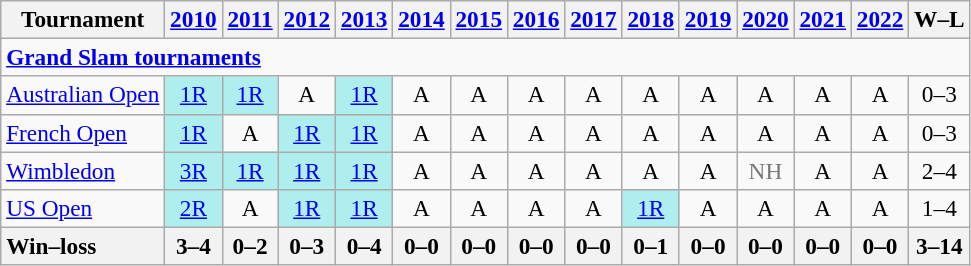<table class=wikitable style=text-align:center;font-size:97%>
<tr>
<th>Tournament</th>
<th><a href='#'>2010</a></th>
<th><a href='#'>2011</a></th>
<th><a href='#'>2012</a></th>
<th><a href='#'>2013</a></th>
<th><a href='#'>2014</a></th>
<th><a href='#'>2015</a></th>
<th><a href='#'>2016</a></th>
<th><a href='#'>2017</a></th>
<th><a href='#'>2018</a></th>
<th><a href='#'>2019</a></th>
<th><a href='#'>2020</a></th>
<th><a href='#'>2021</a></th>
<th><a href='#'>2022</a></th>
<th>W–L</th>
</tr>
<tr>
<td colspan="15" align="left"><strong><a href='#'>Grand Slam tournaments</a></strong></td>
</tr>
<tr>
<td align=left><a href='#'>Australian Open</a></td>
<td bgcolor=afeeee><a href='#'>1R</a></td>
<td bgcolor=afeeee><a href='#'>1R</a></td>
<td>A</td>
<td bgcolor=afeeee><a href='#'>1R</a></td>
<td>A</td>
<td>A</td>
<td>A</td>
<td>A</td>
<td>A</td>
<td>A</td>
<td>A</td>
<td>A</td>
<td>A</td>
<td>0–3</td>
</tr>
<tr>
<td align=left><a href='#'>French Open</a></td>
<td bgcolor=afeeee><a href='#'>1R</a></td>
<td>A</td>
<td bgcolor=afeeee><a href='#'>1R</a></td>
<td bgcolor=afeeee><a href='#'>1R</a></td>
<td>A</td>
<td>A</td>
<td>A</td>
<td>A</td>
<td>A</td>
<td>A</td>
<td>A</td>
<td>A</td>
<td>A</td>
<td>0–3</td>
</tr>
<tr>
<td align=left><a href='#'>Wimbledon</a></td>
<td bgcolor=afeeee><a href='#'>3R</a></td>
<td bgcolor=afeeee><a href='#'>1R</a></td>
<td bgcolor=afeeee><a href='#'>1R</a></td>
<td bgcolor=afeeee><a href='#'>1R</a></td>
<td>A</td>
<td>A</td>
<td>A</td>
<td>A</td>
<td>A</td>
<td>A</td>
<td style=color:#767676>NH</td>
<td>A</td>
<td>A</td>
<td>2–4</td>
</tr>
<tr>
<td align=left><a href='#'>US Open</a></td>
<td bgcolor=afeeee><a href='#'>2R</a></td>
<td>A</td>
<td bgcolor=afeeee><a href='#'>1R</a></td>
<td bgcolor=afeeee><a href='#'>1R</a></td>
<td>A</td>
<td>A</td>
<td>A</td>
<td>A</td>
<td bgcolor=afeeee><a href='#'>1R</a></td>
<td>A</td>
<td>A</td>
<td>A</td>
<td>A</td>
<td>1–4</td>
</tr>
<tr>
<th style=text-align:left>Win–loss</th>
<th>3–4</th>
<th>0–2</th>
<th>0–3</th>
<th>0–4</th>
<th>0–0</th>
<th>0–0</th>
<th>0–0</th>
<th>0–0</th>
<th>0–1</th>
<th>0–0</th>
<th>0–0</th>
<th>0–0</th>
<th>0–0</th>
<th>3–14</th>
</tr>
</table>
